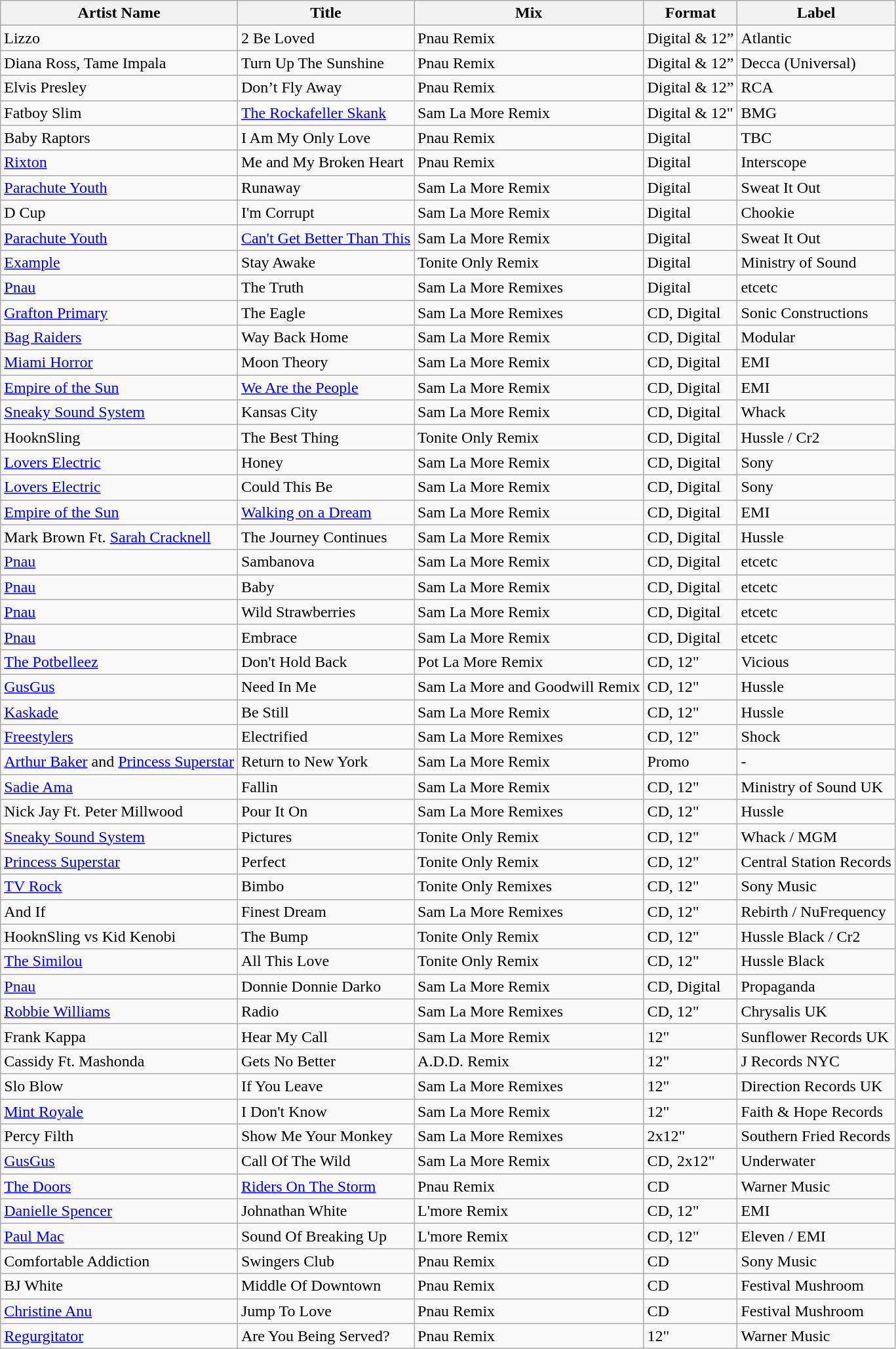<table class="wikitable">
<tr>
<th>Artist Name</th>
<th>Title</th>
<th>Mix</th>
<th>Format</th>
<th>Label</th>
</tr>
<tr>
<td>Lizzo</td>
<td>2 Be Loved</td>
<td>Pnau Remix</td>
<td>Digital & 12”</td>
<td>Atlantic</td>
</tr>
<tr>
<td>Diana Ross, Tame Impala</td>
<td>Turn Up The Sunshine</td>
<td>Pnau Remix</td>
<td>Digital & 12”</td>
<td>Decca (Universal)</td>
</tr>
<tr>
<td>Elvis Presley</td>
<td>Don’t Fly Away</td>
<td>Pnau Remix</td>
<td>Digital & 12”</td>
<td>RCA</td>
</tr>
<tr>
<td>Fatboy Slim</td>
<td><a href='#'>The Rockafeller Skank</a></td>
<td>Sam La More Remix</td>
<td>Digital & 12"</td>
<td>BMG</td>
</tr>
<tr>
<td>Baby Raptors</td>
<td>I Am My Only Love</td>
<td>Pnau Remix</td>
<td>Digital</td>
<td>TBC</td>
</tr>
<tr>
<td><a href='#'>Rixton</a></td>
<td>Me and My Broken Heart</td>
<td>Pnau Remix</td>
<td>Digital</td>
<td>Interscope</td>
</tr>
<tr>
<td><a href='#'>Parachute Youth</a></td>
<td>Runaway</td>
<td>Sam La More Remix</td>
<td>Digital</td>
<td>Sweat It Out</td>
</tr>
<tr>
<td>D Cup</td>
<td>I'm Corrupt</td>
<td>Sam La More Remix</td>
<td>Digital</td>
<td>Chookie</td>
</tr>
<tr>
<td><a href='#'>Parachute Youth</a></td>
<td><a href='#'>Can't Get Better Than This</a></td>
<td>Sam La More Remix</td>
<td>Digital</td>
<td>Sweat It Out</td>
</tr>
<tr>
<td><a href='#'>Example</a></td>
<td>Stay Awake</td>
<td>Tonite Only Remix</td>
<td>Digital</td>
<td>Ministry of Sound</td>
</tr>
<tr>
<td><a href='#'>Pnau</a></td>
<td>The Truth</td>
<td>Sam La More Remixes</td>
<td>Digital</td>
<td>etcetc</td>
</tr>
<tr>
<td><a href='#'>Grafton Primary</a></td>
<td>The Eagle</td>
<td>Sam La More Remixes</td>
<td>CD, Digital</td>
<td>Sonic Constructions</td>
</tr>
<tr>
<td><a href='#'>Bag Raiders</a></td>
<td>Way Back Home</td>
<td>Sam La More Remix</td>
<td>CD, Digital</td>
<td>Modular</td>
</tr>
<tr>
<td><a href='#'>Miami Horror</a></td>
<td>Moon Theory</td>
<td>Sam La More Remix</td>
<td>CD, Digital</td>
<td>EMI</td>
</tr>
<tr>
<td><a href='#'>Empire of the Sun</a></td>
<td><a href='#'>We Are the People</a></td>
<td>Sam La More Remix</td>
<td>CD, Digital</td>
<td>EMI</td>
</tr>
<tr>
<td><a href='#'>Sneaky Sound System</a></td>
<td>Kansas City</td>
<td>Sam La More Remix</td>
<td>CD, Digital</td>
<td>Whack</td>
</tr>
<tr>
<td>HooknSling</td>
<td>The Best Thing</td>
<td>Tonite Only Remix</td>
<td>CD, Digital</td>
<td>Hussle / Cr2</td>
</tr>
<tr>
<td><a href='#'>Lovers Electric</a></td>
<td>Honey</td>
<td>Sam La More Remix</td>
<td>CD, Digital</td>
<td>Sony</td>
</tr>
<tr>
<td><a href='#'>Lovers Electric</a></td>
<td>Could This Be</td>
<td>Sam La More Remix</td>
<td>CD, Digital</td>
<td>Sony</td>
</tr>
<tr>
<td><a href='#'>Empire of the Sun</a></td>
<td><a href='#'>Walking on a Dream</a></td>
<td>Sam La More Remix</td>
<td>CD, Digital</td>
<td>EMI</td>
</tr>
<tr>
<td>Mark Brown Ft. <a href='#'>Sarah Cracknell</a></td>
<td>The Journey Continues</td>
<td>Sam La More Remix</td>
<td>CD, Digital</td>
<td>Hussle</td>
</tr>
<tr>
<td><a href='#'>Pnau</a></td>
<td>Sambanova</td>
<td>Sam La More Remix</td>
<td>CD, Digital</td>
<td>etcetc</td>
</tr>
<tr>
<td><a href='#'>Pnau</a></td>
<td>Baby</td>
<td>Sam La More Remix</td>
<td>CD, Digital</td>
<td>etcetc</td>
</tr>
<tr>
<td><a href='#'>Pnau</a></td>
<td>Wild Strawberries</td>
<td>Sam La More Remix</td>
<td>CD, Digital</td>
<td>etcetc</td>
</tr>
<tr>
<td><a href='#'>Pnau</a></td>
<td>Embrace</td>
<td>Sam La More Remix</td>
<td>CD, Digital</td>
<td>etcetc</td>
</tr>
<tr>
<td><a href='#'>The Potbelleez</a></td>
<td>Don't Hold Back</td>
<td>Pot La More Remix</td>
<td>CD, 12"</td>
<td>Vicious</td>
</tr>
<tr>
<td><a href='#'>GusGus</a></td>
<td>Need In Me</td>
<td>Sam La More and Goodwill Remix</td>
<td>CD, 12"</td>
<td>Hussle</td>
</tr>
<tr>
<td><a href='#'>Kaskade</a></td>
<td>Be Still</td>
<td>Sam La More Remix</td>
<td>CD, 12"</td>
<td>Hussle</td>
</tr>
<tr>
<td><a href='#'>Freestylers</a></td>
<td>Electrified</td>
<td>Sam La More Remixes</td>
<td>CD, 12"</td>
<td>Shock</td>
</tr>
<tr>
<td><a href='#'>Arthur Baker</a> and <a href='#'>Princess Superstar</a></td>
<td>Return to New York</td>
<td>Sam La More Remix</td>
<td>Promo</td>
<td>-</td>
</tr>
<tr>
<td><a href='#'>Sadie Ama</a></td>
<td>Fallin</td>
<td>Sam La More Remix</td>
<td>CD, 12"</td>
<td>Ministry of Sound UK</td>
</tr>
<tr>
<td>Nick Jay Ft. Peter Millwood</td>
<td>Pour It On</td>
<td>Sam La More Remixes</td>
<td>CD, 12"</td>
<td>Hussle</td>
</tr>
<tr>
<td><a href='#'>Sneaky Sound System</a></td>
<td>Pictures</td>
<td>Tonite Only Remix</td>
<td>CD, 12"</td>
<td>Whack / MGM</td>
</tr>
<tr>
<td><a href='#'>Princess Superstar</a></td>
<td>Perfect</td>
<td>Tonite Only Remix</td>
<td>CD, 12"</td>
<td>Central Station Records</td>
</tr>
<tr>
<td><a href='#'>TV Rock</a></td>
<td>Bimbo</td>
<td>Tonite Only Remixes</td>
<td>CD, 12"</td>
<td>Sony Music</td>
</tr>
<tr>
<td>And If</td>
<td>Finest Dream</td>
<td>Sam La More Remixes</td>
<td>CD, 12"</td>
<td>Rebirth / NuFrequency</td>
</tr>
<tr>
<td>HooknSling vs Kid Kenobi</td>
<td>The Bump</td>
<td>Tonite Only Remix</td>
<td>CD, 12"</td>
<td>Hussle Black / Cr2</td>
</tr>
<tr>
<td><a href='#'>The Similou</a></td>
<td>All This Love</td>
<td>Tonite Only Remix</td>
<td>CD, 12"</td>
<td>Hussle Black</td>
</tr>
<tr>
<td><a href='#'>Pnau</a></td>
<td>Donnie Donnie Darko</td>
<td>Sam La More Remix</td>
<td>CD, Digital</td>
<td>Propaganda</td>
</tr>
<tr>
<td><a href='#'>Robbie Williams</a></td>
<td>Radio</td>
<td>Sam La More Remixes</td>
<td>CD, 12"</td>
<td>Chrysalis UK</td>
</tr>
<tr>
<td>Frank Kappa</td>
<td>Hear My Call</td>
<td>Sam La More Remix</td>
<td>12"</td>
<td>Sunflower Records UK</td>
</tr>
<tr>
<td>Cassidy Ft. Mashonda</td>
<td>Gets No Better</td>
<td>A.D.D. Remix</td>
<td>12"</td>
<td>J Records NYC</td>
</tr>
<tr>
<td>Slo Blow</td>
<td>If You Leave</td>
<td>Sam La More Remixes</td>
<td>12"</td>
<td>Direction Records UK</td>
</tr>
<tr>
<td><a href='#'>Mint Royale</a></td>
<td>I Don't Know</td>
<td>Sam La More Remix</td>
<td>12"</td>
<td>Faith & Hope Records</td>
</tr>
<tr>
<td>Percy Filth</td>
<td>Show Me Your Monkey</td>
<td>Sam La More Remixes</td>
<td>2x12"</td>
<td>Southern Fried Records</td>
</tr>
<tr>
<td><a href='#'>GusGus</a></td>
<td>Call Of The Wild</td>
<td>Sam La More Remix</td>
<td>CD, 2x12"</td>
<td>Underwater</td>
</tr>
<tr>
<td><a href='#'>The Doors</a></td>
<td><a href='#'>Riders On The Storm</a></td>
<td>Pnau Remix</td>
<td>CD</td>
<td>Warner Music</td>
</tr>
<tr>
<td><a href='#'>Danielle Spencer</a></td>
<td>Johnathan White</td>
<td>L'more Remix</td>
<td>CD, 12"</td>
<td>EMI</td>
</tr>
<tr>
<td><a href='#'>Paul Mac</a></td>
<td>Sound Of Breaking Up</td>
<td>L'more Remix</td>
<td>CD, 12"</td>
<td>Eleven / EMI</td>
</tr>
<tr>
<td>Comfortable Addiction</td>
<td>Swingers Club</td>
<td>Pnau Remix</td>
<td>CD</td>
<td>Sony Music</td>
</tr>
<tr>
<td>BJ White</td>
<td>Middle Of Downtown</td>
<td>Pnau Remix</td>
<td>CD</td>
<td>Festival Mushroom</td>
</tr>
<tr>
<td><a href='#'>Christine Anu</a></td>
<td>Jump To Love</td>
<td>Pnau Remix</td>
<td>CD</td>
<td>Festival Mushroom</td>
</tr>
<tr>
<td><a href='#'>Regurgitator</a></td>
<td>Are You Being Served?</td>
<td>Pnau Remix</td>
<td>12"</td>
<td>Warner Music</td>
</tr>
</table>
